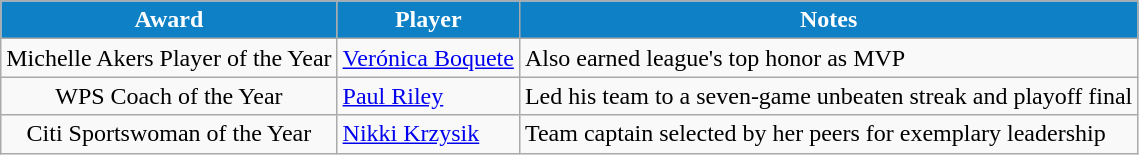<table class=wikitable>
<tr>
<th style="color:white; background:#0E80C6;">Award</th>
<th style="color:white; background:#0E80C6;">Player</th>
<th style="color:white; background:#0E80C6;">Notes</th>
</tr>
<tr>
<td align=center>Michelle Akers Player of the Year</td>
<td> <a href='#'>Verónica Boquete</a></td>
<td>Also earned league's top honor as MVP</td>
</tr>
<tr>
<td align=center>WPS Coach of the Year</td>
<td> <a href='#'>Paul Riley</a></td>
<td>Led his team to a seven-game unbeaten streak and playoff final</td>
</tr>
<tr>
<td align=center>Citi Sportswoman of the Year</td>
<td> <a href='#'>Nikki Krzysik</a></td>
<td>Team captain selected by her peers for exemplary leadership</td>
</tr>
</table>
